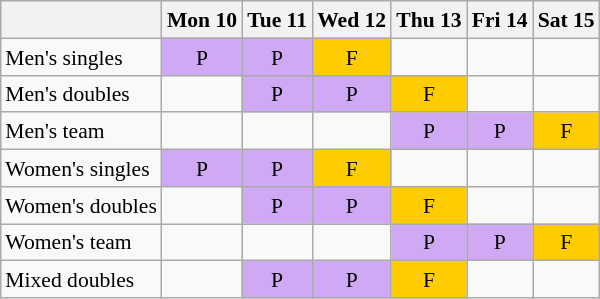<table class="wikitable" style="margin:0.5em auto; font-size:90%; line-height:1.25em; text-align:center;">
<tr>
<th></th>
<th>Mon 10</th>
<th>Tue 11</th>
<th>Wed 12</th>
<th>Thu 13</th>
<th>Fri 14</th>
<th>Sat 15</th>
</tr>
<tr>
<td align=left>Men's singles</td>
<td style="background-color:#D0A9F5;">P</td>
<td style="background-color:#D0A9F5;">P</td>
<td style="background-color:#FFCC00;">F</td>
<td></td>
<td></td>
<td></td>
</tr>
<tr>
<td align=left>Men's doubles</td>
<td></td>
<td style="background-color:#D0A9F5;">P</td>
<td style="background-color:#D0A9F5;">P</td>
<td style="background-color:#FFCC00;">F</td>
<td></td>
<td></td>
</tr>
<tr>
<td align=left>Men's team</td>
<td></td>
<td></td>
<td></td>
<td style="background-color:#D0A9F5;">P</td>
<td style="background-color:#D0A9F5;">P</td>
<td style="background-color:#FFCC00;">F</td>
</tr>
<tr>
<td align=left>Women's singles</td>
<td style="background-color:#D0A9F5;">P</td>
<td style="background-color:#D0A9F5;">P</td>
<td style="background-color:#FFCC00;">F</td>
<td></td>
<td></td>
<td></td>
</tr>
<tr>
<td align=left>Women's doubles</td>
<td></td>
<td style="background-color:#D0A9F5;">P</td>
<td style="background-color:#D0A9F5;">P</td>
<td style="background-color:#FFCC00;">F</td>
<td></td>
</tr>
<tr>
<td align=left>Women's team</td>
<td></td>
<td></td>
<td></td>
<td style="background-color:#D0A9F5;">P</td>
<td style="background-color:#D0A9F5;">P</td>
<td style="background-color:#FFCC00;">F</td>
</tr>
<tr>
<td align=left>Mixed doubles</td>
<td></td>
<td style="background-color:#D0A9F5;">P</td>
<td style="background-color:#D0A9F5;">P</td>
<td style="background-color:#FFCC00;">F</td>
<td></td>
<td></td>
</tr>
</table>
